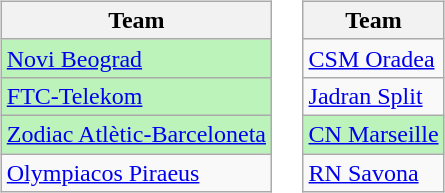<table>
<tr valign=top>
<td><br><table class="wikitable">
<tr>
<th>Team</th>
</tr>
<tr bgcolor=#BBF3BB>
<td> <a href='#'>Novi Beograd</a></td>
</tr>
<tr bgcolor=#BBF3BB>
<td> <a href='#'>FTC-Telekom</a></td>
</tr>
<tr bgcolor=#BBF3BB>
<td> <a href='#'>Zodiac Atlètic-Barceloneta</a></td>
</tr>
<tr>
<td> <a href='#'>Olympiacos Piraeus</a></td>
</tr>
</table>
</td>
<td><br><table class="wikitable">
<tr>
<th>Team</th>
</tr>
<tr>
<td> <a href='#'>CSM Oradea</a></td>
</tr>
<tr>
<td> <a href='#'>Jadran Split</a></td>
</tr>
<tr bgcolor=#BBF3BB>
<td> <a href='#'>CN Marseille</a></td>
</tr>
<tr>
<td> <a href='#'>RN Savona</a></td>
</tr>
</table>
</td>
</tr>
</table>
